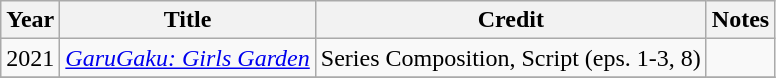<table class="wikitable">
<tr>
<th>Year</th>
<th>Title</th>
<th>Credit</th>
<th>Notes</th>
</tr>
<tr>
<td>2021</td>
<td><em><a href='#'>GaruGaku: Girls Garden</a></em></td>
<td>Series Composition, Script (eps. 1-3, 8)</td>
<td></td>
</tr>
<tr>
</tr>
</table>
